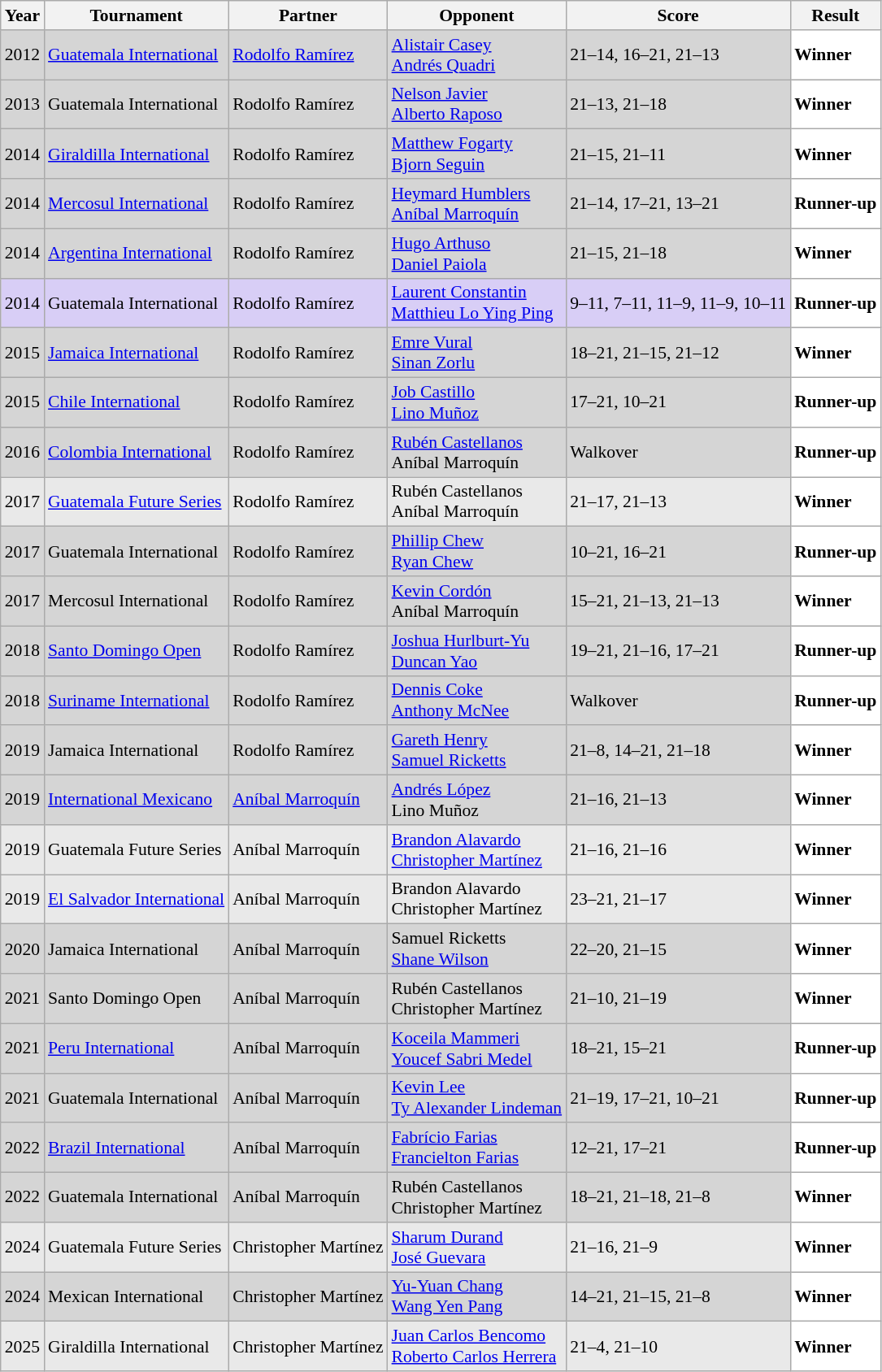<table class="sortable wikitable" style="font-size: 90%;">
<tr>
<th>Year</th>
<th>Tournament</th>
<th>Partner</th>
<th>Opponent</th>
<th>Score</th>
<th>Result</th>
</tr>
<tr style="background:#D5D5D5">
<td align="center">2012</td>
<td align="left"><a href='#'>Guatemala International</a></td>
<td align="left"> <a href='#'>Rodolfo Ramírez</a></td>
<td align="left"> <a href='#'>Alistair Casey</a><br> <a href='#'>Andrés Quadri</a></td>
<td align="left">21–14, 16–21, 21–13</td>
<td style="text-align:left; background:white"> <strong>Winner</strong></td>
</tr>
<tr style="background:#D5D5D5">
<td align="center">2013</td>
<td align="left">Guatemala International</td>
<td align="left"> Rodolfo Ramírez</td>
<td align="left"> <a href='#'>Nelson Javier</a><br> <a href='#'>Alberto Raposo</a></td>
<td align="left">21–13, 21–18</td>
<td style="text-align:left; background:white"> <strong>Winner</strong></td>
</tr>
<tr style="background:#D5D5D5">
<td align="center">2014</td>
<td align="left"><a href='#'>Giraldilla International</a></td>
<td align="left"> Rodolfo Ramírez</td>
<td align="left"> <a href='#'>Matthew Fogarty</a><br> <a href='#'>Bjorn Seguin</a></td>
<td align="left">21–15, 21–11</td>
<td style="text-align:left; background:white"> <strong>Winner</strong></td>
</tr>
<tr style="background:#D5D5D5">
<td align="center">2014</td>
<td align="left"><a href='#'>Mercosul International</a></td>
<td align="left"> Rodolfo Ramírez</td>
<td align="left"> <a href='#'>Heymard Humblers</a><br> <a href='#'>Aníbal Marroquín</a></td>
<td align="left">21–14, 17–21, 13–21</td>
<td style="text-align:left; background:white"> <strong>Runner-up</strong></td>
</tr>
<tr style="background:#D5D5D5">
<td align="center">2014</td>
<td align="left"><a href='#'>Argentina International</a></td>
<td align="left"> Rodolfo Ramírez</td>
<td align="left"> <a href='#'>Hugo Arthuso</a><br> <a href='#'>Daniel Paiola</a></td>
<td align="left">21–15, 21–18</td>
<td style="text-align:left; background:white"> <strong>Winner</strong></td>
</tr>
<tr style="background:#D8CEF6">
<td align="center">2014</td>
<td align="left">Guatemala International</td>
<td align="left"> Rodolfo Ramírez</td>
<td align="left"> <a href='#'>Laurent Constantin</a><br> <a href='#'>Matthieu Lo Ying Ping</a></td>
<td align="left">9–11, 7–11, 11–9, 11–9, 10–11</td>
<td style="text-align:left; background:white"> <strong>Runner-up</strong></td>
</tr>
<tr style="background:#D5D5D5">
<td align="center">2015</td>
<td align="left"><a href='#'>Jamaica International</a></td>
<td align="left"> Rodolfo Ramírez</td>
<td align="left"> <a href='#'>Emre Vural</a><br> <a href='#'>Sinan Zorlu</a></td>
<td align="left">18–21, 21–15, 21–12</td>
<td style="text-align:left; background:white"> <strong>Winner</strong></td>
</tr>
<tr style="background:#D5D5D5">
<td align="center">2015</td>
<td align="left"><a href='#'>Chile International</a></td>
<td align="left"> Rodolfo Ramírez</td>
<td align="left"> <a href='#'>Job Castillo</a><br> <a href='#'>Lino Muñoz</a></td>
<td align="left">17–21, 10–21</td>
<td style="text-align:left; background:white"> <strong>Runner-up</strong></td>
</tr>
<tr style="background:#D5D5D5">
<td align="center">2016</td>
<td align="left"><a href='#'>Colombia International</a></td>
<td align="left"> Rodolfo Ramírez</td>
<td align="left"> <a href='#'>Rubén Castellanos</a><br> Aníbal Marroquín</td>
<td align="left">Walkover</td>
<td style="text-align:left; background:white"> <strong>Runner-up</strong></td>
</tr>
<tr style="background:#E9E9E9">
<td align="center">2017</td>
<td align="left"><a href='#'>Guatemala Future Series</a></td>
<td align="left"> Rodolfo Ramírez</td>
<td align="left"> Rubén Castellanos<br> Aníbal Marroquín</td>
<td align="left">21–17, 21–13</td>
<td style="text-align:left; background:white"> <strong>Winner</strong></td>
</tr>
<tr style="background:#D5D5D5">
<td align="center">2017</td>
<td align="left">Guatemala International</td>
<td align="left"> Rodolfo Ramírez</td>
<td align="left"> <a href='#'>Phillip Chew</a><br> <a href='#'>Ryan Chew</a></td>
<td align="left">10–21, 16–21</td>
<td style="text-align:left; background:white"> <strong>Runner-up</strong></td>
</tr>
<tr style="background:#D5D5D5">
<td align="center">2017</td>
<td align="left">Mercosul International</td>
<td align="left"> Rodolfo Ramírez</td>
<td align="left"> <a href='#'>Kevin Cordón</a><br> Aníbal Marroquín</td>
<td align="left">15–21, 21–13, 21–13</td>
<td style="text-align:left; background:white"> <strong>Winner</strong></td>
</tr>
<tr style="background:#D5D5D5">
<td align="center">2018</td>
<td align="left"><a href='#'>Santo Domingo Open</a></td>
<td align="left"> Rodolfo Ramírez</td>
<td align="left"> <a href='#'>Joshua Hurlburt-Yu</a><br> <a href='#'>Duncan Yao</a></td>
<td align="left">19–21, 21–16, 17–21</td>
<td style="text-align:left; background:white"> <strong>Runner-up</strong></td>
</tr>
<tr style="background:#D5D5D5">
<td align="center">2018</td>
<td align="left"><a href='#'>Suriname International</a></td>
<td align="left"> Rodolfo Ramírez</td>
<td align="left"> <a href='#'>Dennis Coke</a><br> <a href='#'>Anthony McNee</a></td>
<td align="left">Walkover</td>
<td style="text-align:left; background:white"> <strong>Runner-up</strong></td>
</tr>
<tr style="background:#D5D5D5">
<td align="center">2019</td>
<td align="left">Jamaica International</td>
<td align="left"> Rodolfo Ramírez</td>
<td align="left"> <a href='#'>Gareth Henry</a><br> <a href='#'>Samuel Ricketts</a></td>
<td align="left">21–8, 14–21, 21–18</td>
<td style="text-align:left; background:white"> <strong>Winner</strong></td>
</tr>
<tr style="background:#D5D5D5">
<td align="center">2019</td>
<td align="left"><a href='#'>International Mexicano</a></td>
<td align="left"> <a href='#'>Aníbal Marroquín</a></td>
<td align="left"> <a href='#'>Andrés López</a><br> Lino Muñoz</td>
<td align="left">21–16, 21–13</td>
<td style="text-align:left; background:white"> <strong>Winner</strong></td>
</tr>
<tr style="background:#E9E9E9">
<td align="center">2019</td>
<td align="left">Guatemala Future Series</td>
<td align="left"> Aníbal Marroquín</td>
<td align="left"> <a href='#'>Brandon Alavardo</a><br> <a href='#'>Christopher Martínez</a></td>
<td align="left">21–16, 21–16</td>
<td style="text-align:left; background:white"> <strong>Winner</strong></td>
</tr>
<tr style="background:#E9E9E9">
<td align="center">2019</td>
<td align="left"><a href='#'>El Salvador International</a></td>
<td align="left"> Aníbal Marroquín</td>
<td align="left"> Brandon Alavardo<br> Christopher Martínez</td>
<td align="left">23–21, 21–17</td>
<td style="text-align:left; background:white"> <strong>Winner</strong></td>
</tr>
<tr style="background:#D5D5D5">
<td align="center">2020</td>
<td align="left">Jamaica International</td>
<td align="left"> Aníbal Marroquín</td>
<td align="left"> Samuel Ricketts<br> <a href='#'>Shane Wilson</a></td>
<td align="left">22–20, 21–15</td>
<td style="text-align:left; background:white"> <strong>Winner</strong></td>
</tr>
<tr bgcolor="#D5D5D5">
<td align="center">2021</td>
<td align="left">Santo Domingo Open</td>
<td align="left"> Aníbal Marroquín</td>
<td align="left"> Rubén Castellanos<br> Christopher Martínez</td>
<td align="left">21–10, 21–19</td>
<td style="text-align:left; background:white"> <strong>Winner</strong></td>
</tr>
<tr bgcolor="#D5D5D5">
<td align="center">2021</td>
<td align="left"><a href='#'>Peru International</a></td>
<td align="left"> Aníbal Marroquín</td>
<td align="left"> <a href='#'>Koceila Mammeri</a><br> <a href='#'>Youcef Sabri Medel</a></td>
<td align="left">18–21, 15–21</td>
<td style="text-align:left; background:white"> <strong>Runner-up</strong></td>
</tr>
<tr style="background:#D5D5D5">
<td align="center">2021</td>
<td align="left">Guatemala International</td>
<td align="left"> Aníbal Marroquín</td>
<td align="left"> <a href='#'>Kevin Lee</a><br> <a href='#'>Ty Alexander Lindeman</a></td>
<td align="left">21–19, 17–21, 10–21</td>
<td style="text-align:left; background:white"> <strong>Runner-up</strong></td>
</tr>
<tr bgcolor="#D5D5D5">
<td align="center">2022</td>
<td align="left"><a href='#'>Brazil International</a></td>
<td align="left"> Aníbal Marroquín</td>
<td align="left"> <a href='#'>Fabrício Farias</a><br> <a href='#'>Francielton Farias</a></td>
<td align="left">12–21, 17–21</td>
<td style="text-align:left; background:white"> <strong>Runner-up</strong></td>
</tr>
<tr style="background:#D5D5D5">
<td align="center">2022</td>
<td align="left">Guatemala International</td>
<td align="left"> Aníbal Marroquín</td>
<td align="left"> Rubén Castellanos<br> Christopher Martínez</td>
<td align="left">18–21, 21–18, 21–8</td>
<td style="text-align:left; background:white"> <strong>Winner</strong></td>
</tr>
<tr style="background:#E9E9E9">
<td align="center">2024</td>
<td align="left">Guatemala Future Series</td>
<td align="left"> Christopher Martínez</td>
<td align="left"> <a href='#'>Sharum Durand</a><br> <a href='#'>José Guevara</a></td>
<td align="left">21–16, 21–9</td>
<td style="text-align:left; background:white"> <strong>Winner</strong></td>
</tr>
<tr style="background:#D5D5D5">
<td align="center">2024</td>
<td align="left">Mexican International</td>
<td align="left"> Christopher Martínez</td>
<td align="left"> <a href='#'>Yu-Yuan Chang</a><br> <a href='#'>Wang Yen Pang</a></td>
<td align="left">14–21, 21–15, 21–8</td>
<td style="text-align:left; background:white"> <strong>Winner</strong></td>
</tr>
<tr style="background:#E9E9E9">
<td align="center">2025</td>
<td align="left">Giraldilla International</td>
<td align="left"> Christopher Martínez</td>
<td align="left"> <a href='#'>Juan Carlos Bencomo</a><br> <a href='#'>Roberto Carlos Herrera</a></td>
<td align="left">21–4, 21–10</td>
<td style="text-align:left; background:white"> <strong>Winner</strong></td>
</tr>
</table>
